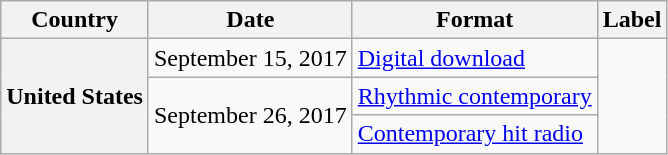<table class="wikitable plainrowheaders unsortable">
<tr>
<th>Country</th>
<th>Date</th>
<th>Format</th>
<th>Label</th>
</tr>
<tr>
<th scope="row" rowspan="3">United States</th>
<td>September 15, 2017</td>
<td><a href='#'>Digital download</a></td>
<td rowspan="3"></td>
</tr>
<tr>
<td rowspan="2">September 26, 2017</td>
<td><a href='#'>Rhythmic contemporary</a></td>
</tr>
<tr>
<td><a href='#'>Contemporary hit radio</a></td>
</tr>
</table>
